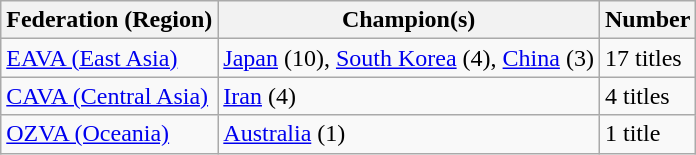<table class="wikitable">
<tr>
<th>Federation (Region)</th>
<th>Champion(s)</th>
<th>Number</th>
</tr>
<tr>
<td><a href='#'>EAVA (East Asia)</a></td>
<td><a href='#'>Japan</a> (10), <a href='#'>South Korea</a> (4), <a href='#'>China</a> (3)</td>
<td>17 titles</td>
</tr>
<tr>
<td><a href='#'>CAVA (Central Asia)</a></td>
<td><a href='#'>Iran</a> (4)</td>
<td>4 titles</td>
</tr>
<tr>
<td><a href='#'>OZVA (Oceania)</a></td>
<td><a href='#'>Australia</a> (1)</td>
<td>1 title</td>
</tr>
</table>
